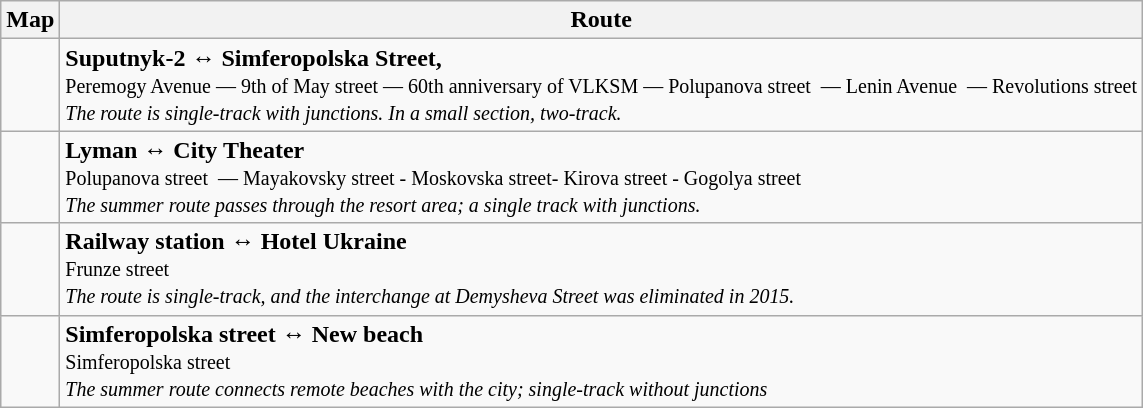<table class="wikitable">
<tr>
<th>Map</th>
<th>Route</th>
</tr>
<tr>
<td></td>
<td><strong>Suputnyk-2</strong> ↔ <strong>Simferopolska Street,</strong><br><small>Peremogy Avenue — 9th of May street — 60th anniversary of VLKSM — Polupanova street  — Lenin Avenue  — Revolutions street</small><br><small><em>The route is single-track with junctions. In a small section, two-track.</em></small></td>
</tr>
<tr>
<td></td>
<td><strong>Lyman</strong> ↔ <strong>City Theater</strong><br><small>Polupanova street  — Mayakovsky street - Moskovska  street- Kirova street - Gogolya street</small><br><small><em>The summer route passes through the resort area; a single track with junctions.</em></small></td>
</tr>
<tr>
<td></td>
<td><strong>Railway station</strong> ↔ <strong>Hotel Ukraine</strong><br><small>Frunze street</small><br><small><em>The route is single-track, and the interchange at Demysheva Street was eliminated in 2015.</em></small></td>
</tr>
<tr>
<td></td>
<td><strong>Simferopolska street</strong> ↔ <strong>New beach</strong><br><small>Simferopolska street</small><br><small><em>The summer route connects remote beaches with the city; single-track without junctions</em></small></td>
</tr>
</table>
